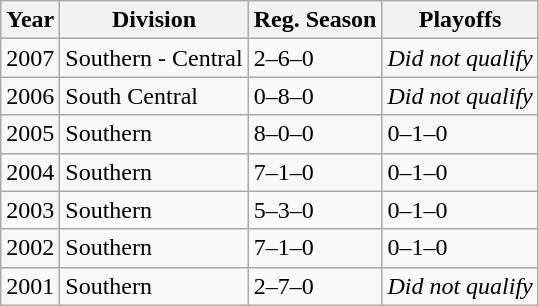<table class="wikitable">
<tr>
<th>Year</th>
<th>Division</th>
<th>Reg. Season</th>
<th>Playoffs</th>
</tr>
<tr>
<td>2007</td>
<td>Southern - Central</td>
<td>2–6–0</td>
<td><em>Did not qualify</em></td>
</tr>
<tr>
<td>2006</td>
<td>South Central</td>
<td>0–8–0</td>
<td><em>Did not qualify</em></td>
</tr>
<tr>
<td>2005</td>
<td>Southern</td>
<td>8–0–0</td>
<td>0–1–0</td>
</tr>
<tr>
<td>2004</td>
<td>Southern</td>
<td>7–1–0</td>
<td>0–1–0</td>
</tr>
<tr>
<td>2003</td>
<td>Southern</td>
<td>5–3–0</td>
<td>0–1–0</td>
</tr>
<tr>
<td>2002</td>
<td>Southern</td>
<td>7–1–0</td>
<td>0–1–0</td>
</tr>
<tr>
<td>2001</td>
<td>Southern</td>
<td>2–7–0</td>
<td><em>Did not qualify</em></td>
</tr>
</table>
